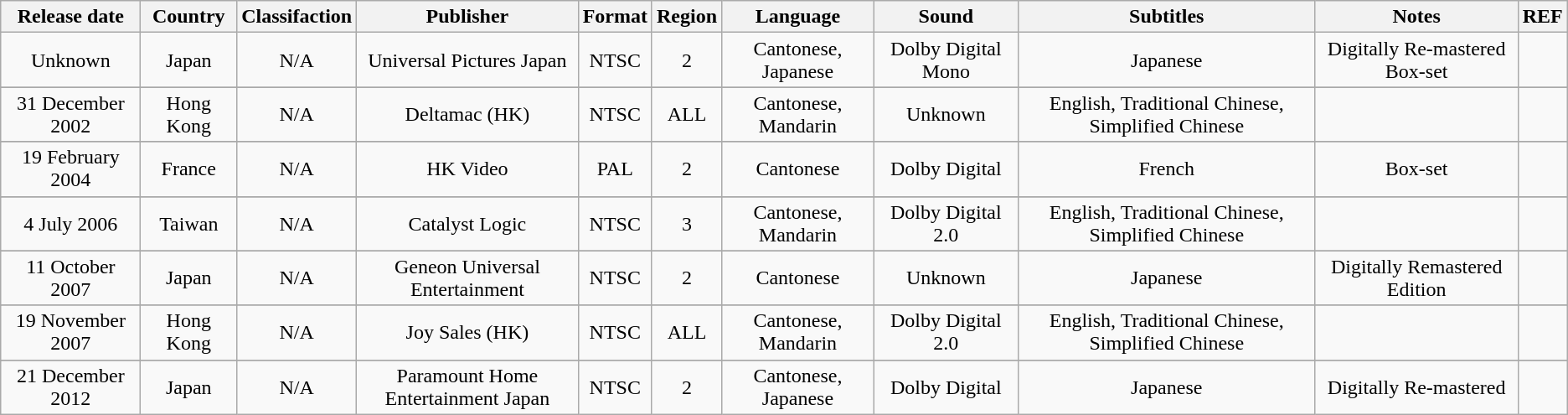<table class="wikitable">
<tr>
<th>Release date<br></th>
<th>Country<br></th>
<th>Classifaction<br></th>
<th>Publisher <br></th>
<th>Format <br></th>
<th>Region <br></th>
<th>Language<br></th>
<th>Sound <br></th>
<th>Subtitles <br></th>
<th>Notes<br></th>
<th>REF</th>
</tr>
<tr style="text-align:center;">
<td>Unknown</td>
<td>Japan</td>
<td>N/A</td>
<td>Universal Pictures Japan</td>
<td>NTSC</td>
<td>2</td>
<td>Cantonese, Japanese</td>
<td>Dolby Digital Mono</td>
<td>Japanese</td>
<td>Digitally Re-mastered Box-set</td>
<td></td>
</tr>
<tr>
</tr>
<tr style="text-align:center;">
<td>31 December 2002</td>
<td>Hong Kong</td>
<td>N/A</td>
<td>Deltamac (HK)</td>
<td>NTSC</td>
<td>ALL</td>
<td>Cantonese, Mandarin</td>
<td>Unknown</td>
<td>English, Traditional Chinese, Simplified Chinese</td>
<td></td>
<td></td>
</tr>
<tr>
</tr>
<tr style="text-align:center;">
<td>19 February 2004</td>
<td>France</td>
<td>N/A</td>
<td>HK Video</td>
<td>PAL</td>
<td>2</td>
<td>Cantonese</td>
<td>Dolby Digital</td>
<td>French</td>
<td>Box-set</td>
<td></td>
</tr>
<tr>
</tr>
<tr style="text-align:center;">
<td>4 July 2006</td>
<td>Taiwan</td>
<td>N/A</td>
<td>Catalyst Logic</td>
<td>NTSC</td>
<td>3</td>
<td>Cantonese, Mandarin</td>
<td>Dolby Digital 2.0</td>
<td>English, Traditional Chinese, Simplified Chinese</td>
<td></td>
<td></td>
</tr>
<tr>
</tr>
<tr style="text-align:center;">
<td>11 October 2007</td>
<td>Japan</td>
<td>N/A</td>
<td>Geneon Universal Entertainment</td>
<td>NTSC</td>
<td>2</td>
<td>Cantonese</td>
<td>Unknown</td>
<td>Japanese</td>
<td>Digitally Remastered Edition</td>
<td></td>
</tr>
<tr>
</tr>
<tr style="text-align:center;">
<td>19 November 2007</td>
<td>Hong Kong</td>
<td>N/A</td>
<td>Joy Sales (HK)</td>
<td>NTSC</td>
<td>ALL</td>
<td>Cantonese, Mandarin</td>
<td>Dolby Digital 2.0</td>
<td>English, Traditional Chinese, Simplified Chinese</td>
<td></td>
<td></td>
</tr>
<tr>
</tr>
<tr style="text-align:center;">
<td>21 December 2012</td>
<td>Japan</td>
<td>N/A</td>
<td>Paramount Home <br>Entertainment Japan</td>
<td>NTSC</td>
<td>2</td>
<td>Cantonese, Japanese</td>
<td>Dolby Digital</td>
<td>Japanese</td>
<td>Digitally Re-mastered</td>
<td></td>
</tr>
</table>
